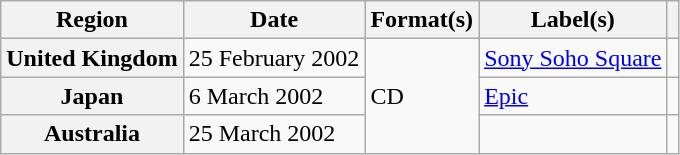<table class="wikitable plainrowheaders">
<tr>
<th scope="col">Region</th>
<th scope="col">Date</th>
<th scope="col">Format(s)</th>
<th scope="col">Label(s)</th>
<th scope="col"></th>
</tr>
<tr>
<th scope="row">United Kingdom</th>
<td>25 February 2002</td>
<td rowspan="3">CD</td>
<td><a href='#'>Sony Soho Square</a></td>
<td align="center"></td>
</tr>
<tr>
<th scope="row">Japan</th>
<td>6 March 2002</td>
<td><a href='#'>Epic</a></td>
<td align="center"></td>
</tr>
<tr>
<th scope="row">Australia</th>
<td>25 March 2002</td>
<td></td>
<td align="center"></td>
</tr>
</table>
